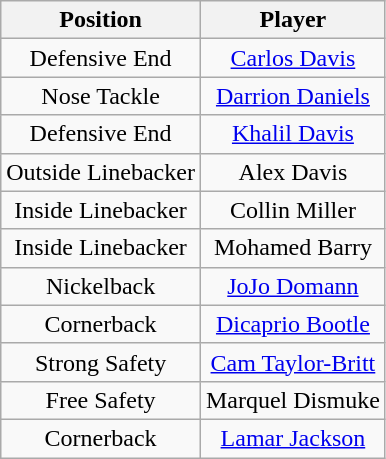<table class="wikitable" style="text-align: center;">
<tr>
<th>Position</th>
<th>Player</th>
</tr>
<tr>
<td>Defensive End</td>
<td><a href='#'>Carlos Davis</a></td>
</tr>
<tr>
<td>Nose Tackle</td>
<td><a href='#'>Darrion Daniels</a></td>
</tr>
<tr>
<td>Defensive End</td>
<td><a href='#'>Khalil Davis</a></td>
</tr>
<tr>
<td>Outside Linebacker</td>
<td>Alex Davis</td>
</tr>
<tr>
<td>Inside Linebacker</td>
<td>Collin Miller</td>
</tr>
<tr>
<td>Inside Linebacker</td>
<td>Mohamed Barry</td>
</tr>
<tr>
<td>Nickelback</td>
<td><a href='#'>JoJo Domann</a></td>
</tr>
<tr>
<td>Cornerback</td>
<td><a href='#'>Dicaprio Bootle</a></td>
</tr>
<tr>
<td>Strong Safety</td>
<td><a href='#'>Cam Taylor-Britt</a></td>
</tr>
<tr>
<td>Free Safety</td>
<td>Marquel Dismuke</td>
</tr>
<tr>
<td>Cornerback</td>
<td><a href='#'>Lamar Jackson</a></td>
</tr>
</table>
